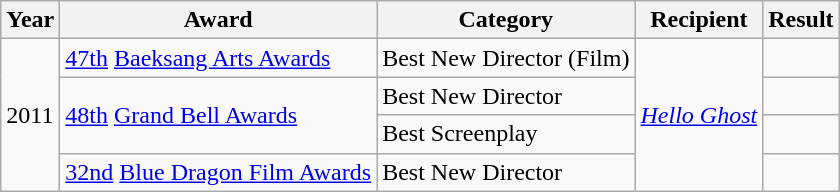<table class="wikitable">
<tr>
<th>Year</th>
<th>Award</th>
<th>Category</th>
<th>Recipient</th>
<th>Result</th>
</tr>
<tr>
<td rowspan="4">2011</td>
<td><a href='#'>47th</a> <a href='#'>Baeksang Arts Awards</a></td>
<td>Best New Director (Film)</td>
<td rowspan="4"><em><a href='#'>Hello Ghost</a></em></td>
<td></td>
</tr>
<tr>
<td rowspan="2"><a href='#'>48th</a> <a href='#'>Grand Bell Awards</a></td>
<td>Best New Director</td>
<td></td>
</tr>
<tr>
<td>Best Screenplay</td>
<td></td>
</tr>
<tr>
<td><a href='#'>32nd</a> <a href='#'>Blue Dragon Film Awards</a></td>
<td>Best New Director</td>
<td></td>
</tr>
</table>
